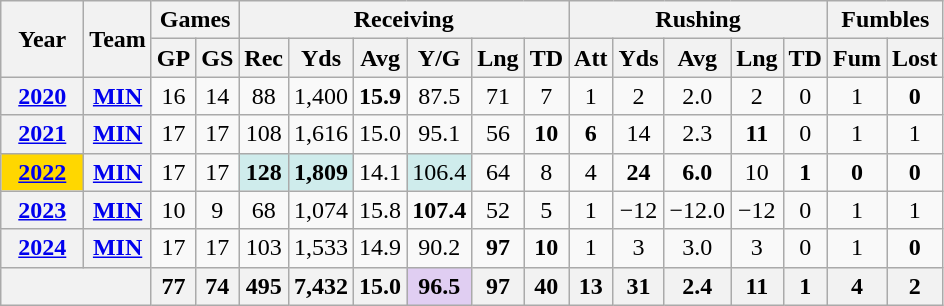<table class="wikitable" style="text-align:center;">
<tr>
<th rowspan="2">Year</th>
<th rowspan="2">Team</th>
<th colspan="2">Games</th>
<th colspan="6">Receiving</th>
<th colspan="5">Rushing</th>
<th colspan="2">Fumbles</th>
</tr>
<tr>
<th>GP</th>
<th>GS</th>
<th>Rec</th>
<th>Yds</th>
<th>Avg</th>
<th>Y/G</th>
<th>Lng</th>
<th>TD</th>
<th>Att</th>
<th>Yds</th>
<th>Avg</th>
<th>Lng</th>
<th>TD</th>
<th>Fum</th>
<th>Lost</th>
</tr>
<tr>
<th><a href='#'>2020</a></th>
<th><a href='#'>MIN</a></th>
<td>16</td>
<td>14</td>
<td>88</td>
<td>1,400</td>
<td><strong>15.9</strong></td>
<td>87.5</td>
<td>71</td>
<td>7</td>
<td>1</td>
<td>2</td>
<td>2.0</td>
<td>2</td>
<td>0</td>
<td>1</td>
<td><strong>0</strong></td>
</tr>
<tr>
<th><a href='#'>2021</a></th>
<th><a href='#'>MIN</a></th>
<td>17</td>
<td>17</td>
<td>108</td>
<td>1,616</td>
<td>15.0</td>
<td>95.1</td>
<td>56</td>
<td><strong>10</strong></td>
<td><strong>6</strong></td>
<td>14</td>
<td>2.3</td>
<td><strong>11</strong></td>
<td>0</td>
<td>1</td>
<td>1</td>
</tr>
<tr>
<th style="background:#ffd700; width:3em;"><a href='#'>2022</a></th>
<th><a href='#'>MIN</a></th>
<td>17</td>
<td>17</td>
<td style="background:#cfecec;"><strong>128</strong></td>
<td style="background:#cfecec;"><strong>1,809</strong></td>
<td>14.1</td>
<td style="background:#cfecec;">106.4</td>
<td>64</td>
<td>8</td>
<td>4</td>
<td><strong>24</strong></td>
<td><strong>6.0</strong></td>
<td>10</td>
<td><strong>1</strong></td>
<td><strong>0</strong></td>
<td><strong>0</strong></td>
</tr>
<tr>
<th><a href='#'>2023</a></th>
<th><a href='#'>MIN</a></th>
<td>10</td>
<td>9</td>
<td>68</td>
<td>1,074</td>
<td>15.8</td>
<td><strong>107.4</strong></td>
<td>52</td>
<td>5</td>
<td>1</td>
<td>−12</td>
<td>−12.0</td>
<td>−12</td>
<td>0</td>
<td>1</td>
<td>1</td>
</tr>
<tr>
<th><a href='#'>2024</a></th>
<th><a href='#'>MIN</a></th>
<td>17</td>
<td>17</td>
<td>103</td>
<td>1,533</td>
<td>14.9</td>
<td>90.2</td>
<td><strong>97</strong></td>
<td><strong>10</strong></td>
<td>1</td>
<td>3</td>
<td>3.0</td>
<td>3</td>
<td>0</td>
<td>1</td>
<td><strong>0</strong></td>
</tr>
<tr>
<th colspan="2"></th>
<th>77</th>
<th>74</th>
<th>495</th>
<th>7,432</th>
<th>15.0</th>
<th style="background:#e0cef2;">96.5</th>
<th>97</th>
<th>40</th>
<th>13</th>
<th>31</th>
<th>2.4</th>
<th>11</th>
<th>1</th>
<th>4</th>
<th>2</th>
</tr>
</table>
